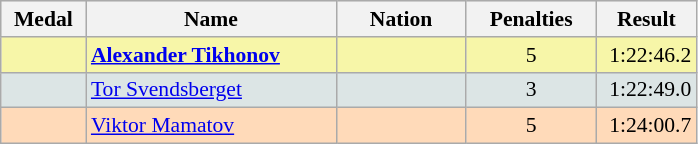<table class=wikitable style="border:1px solid #AAAAAA;font-size:90%">
<tr bgcolor="#E4E4E4">
<th style="border-bottom:1px solid #AAAAAA" width=50>Medal</th>
<th style="border-bottom:1px solid #AAAAAA" width=160>Name</th>
<th style="border-bottom:1px solid #AAAAAA" width=80>Nation</th>
<th style="border-bottom:1px solid #AAAAAA" width=80>Penalties</th>
<th style="border-bottom:1px solid #AAAAAA" width=60>Result</th>
</tr>
<tr bgcolor="#F7F6A8">
<td align="center"></td>
<td><strong><a href='#'>Alexander Tikhonov</a></strong></td>
<td align="center"></td>
<td align="center">5</td>
<td align="right">1:22:46.2</td>
</tr>
<tr bgcolor="#DCE5E5">
<td align="center"></td>
<td><a href='#'>Tor Svendsberget</a></td>
<td align="center"></td>
<td align="center">3</td>
<td align="right">1:22:49.0</td>
</tr>
<tr bgcolor="#FFDAB9">
<td align="center"></td>
<td><a href='#'>Viktor Mamatov</a></td>
<td align="center"></td>
<td align="center">5</td>
<td align="right">1:24:00.7</td>
</tr>
</table>
